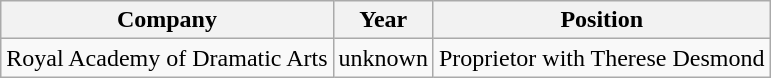<table class="wikitable">
<tr>
<th>Company</th>
<th>Year</th>
<th>Position</th>
</tr>
<tr>
<td>Royal Academy of Dramatic Arts</td>
<td>unknown</td>
<td>Proprietor with Therese Desmond</td>
</tr>
</table>
